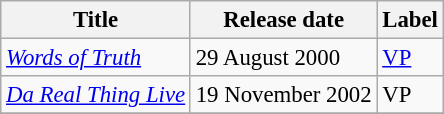<table class="wikitable" style="font-size:95%">
<tr>
<th>Title</th>
<th>Release date</th>
<th>Label</th>
</tr>
<tr>
<td align=left><em><a href='#'>Words of Truth</a></em></td>
<td align=left>29 August 2000</td>
<td align=left><a href='#'>VP</a></td>
</tr>
<tr>
<td align=left><em><a href='#'>Da Real Thing Live</a></em></td>
<td align=left>19 November 2002</td>
<td align=left>VP</td>
</tr>
<tr>
</tr>
</table>
